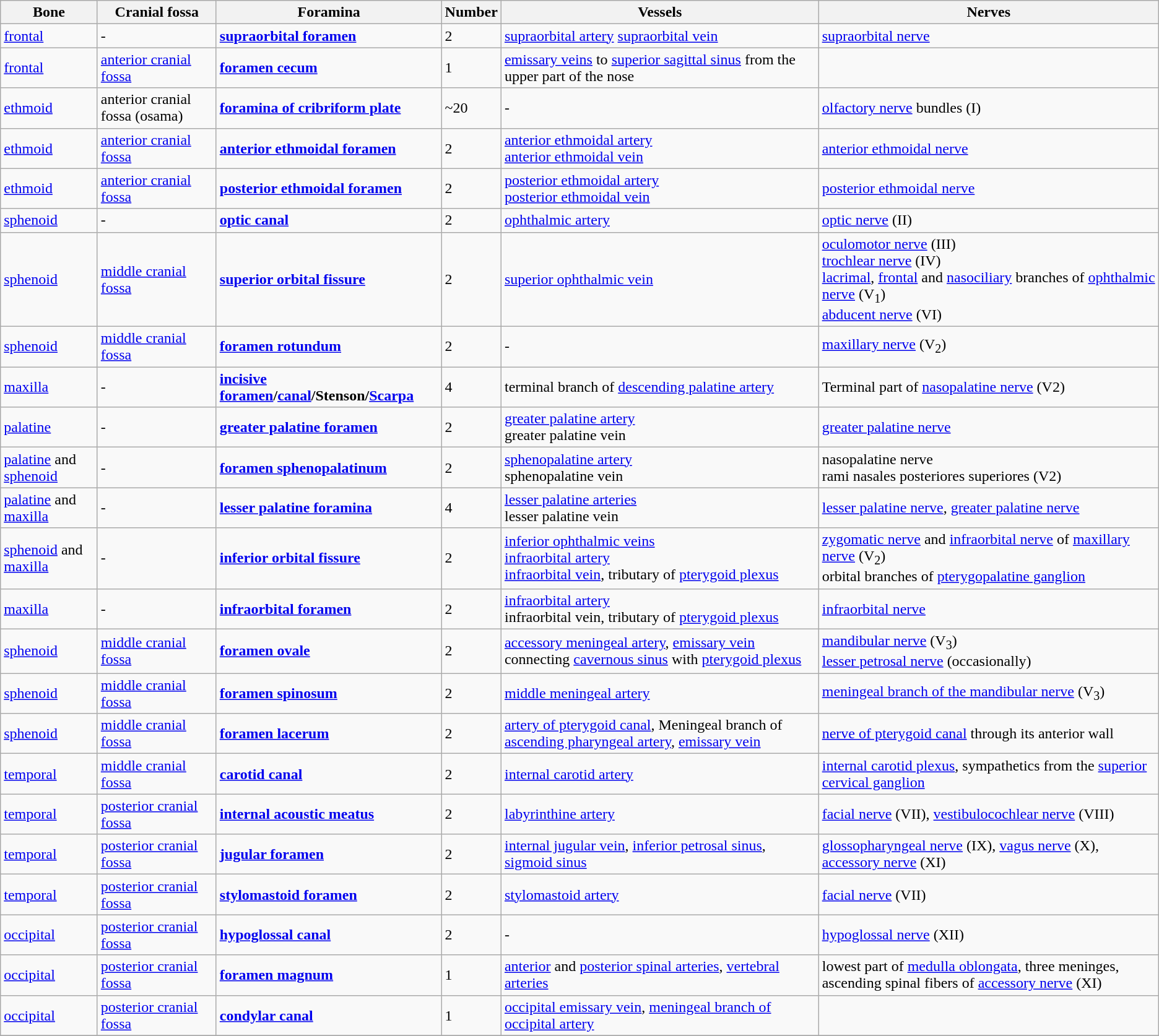<table class="wikitable" border="1">
<tr>
<th>Bone</th>
<th>Cranial fossa</th>
<th>Foramina</th>
<th>Number</th>
<th>Vessels</th>
<th>Nerves</th>
</tr>
<tr>
<td><a href='#'>frontal</a></td>
<td>-</td>
<td><strong><a href='#'>supraorbital foramen</a></strong></td>
<td>2</td>
<td><a href='#'>supraorbital artery</a>  <a href='#'>supraorbital vein</a></td>
<td><a href='#'>supraorbital nerve</a></td>
</tr>
<tr>
<td><a href='#'>frontal</a></td>
<td><a href='#'>anterior cranial fossa</a></td>
<td><strong><a href='#'>foramen cecum</a></strong></td>
<td>1</td>
<td><a href='#'>emissary veins</a> to <a href='#'>superior sagittal sinus</a> from the upper part of the nose</td>
<td></td>
</tr>
<tr>
<td><a href='#'>ethmoid</a></td>
<td>anterior cranial fossa (osama)</td>
<td><strong><a href='#'>foramina of cribriform plate</a></strong></td>
<td>~20</td>
<td>-</td>
<td><a href='#'>olfactory nerve</a> bundles (I)</td>
</tr>
<tr>
<td><a href='#'>ethmoid</a></td>
<td><a href='#'>anterior cranial fossa</a></td>
<td><strong><a href='#'>anterior ethmoidal foramen</a></strong></td>
<td>2</td>
<td><a href='#'>anterior ethmoidal artery</a><br><a href='#'>anterior ethmoidal vein</a></td>
<td><a href='#'>anterior ethmoidal nerve</a></td>
</tr>
<tr>
<td><a href='#'>ethmoid</a></td>
<td><a href='#'>anterior cranial fossa</a></td>
<td><strong><a href='#'>posterior ethmoidal foramen</a></strong></td>
<td>2</td>
<td><a href='#'>posterior ethmoidal artery</a><br><a href='#'>posterior ethmoidal vein</a></td>
<td><a href='#'>posterior ethmoidal nerve</a></td>
</tr>
<tr>
<td><a href='#'>sphenoid</a></td>
<td>-</td>
<td><strong><a href='#'>optic canal</a></strong></td>
<td>2</td>
<td><a href='#'>ophthalmic artery</a></td>
<td><a href='#'>optic nerve</a> (II)</td>
</tr>
<tr>
<td><a href='#'>sphenoid</a></td>
<td><a href='#'>middle cranial fossa</a></td>
<td><strong><a href='#'>superior orbital fissure</a></strong></td>
<td>2</td>
<td><a href='#'>superior ophthalmic vein</a></td>
<td><a href='#'>oculomotor nerve</a> (III)<br> <a href='#'>trochlear nerve</a> (IV)<br><a href='#'>lacrimal</a>, <a href='#'>frontal</a> and <a href='#'>nasociliary</a> branches of <a href='#'>ophthalmic nerve</a> (V<sub>1</sub>)<br><a href='#'>abducent nerve</a> (VI)</td>
</tr>
<tr>
<td><a href='#'>sphenoid</a></td>
<td><a href='#'>middle cranial fossa</a></td>
<td><strong><a href='#'>foramen rotundum</a></strong></td>
<td>2</td>
<td>-</td>
<td><a href='#'>maxillary nerve</a> (V<sub>2</sub>)</td>
</tr>
<tr>
<td><a href='#'>maxilla</a></td>
<td>-</td>
<td><strong><a href='#'>incisive foramen</a>/<a href='#'>canal</a>/Stenson/<a href='#'>Scarpa</a></strong></td>
<td>4</td>
<td>terminal branch of <a href='#'>descending palatine artery</a></td>
<td>Terminal part of <a href='#'>nasopalatine nerve</a> (V2)</td>
</tr>
<tr>
<td><a href='#'>palatine</a></td>
<td>-</td>
<td><strong><a href='#'>greater palatine foramen</a></strong></td>
<td>2</td>
<td><a href='#'>greater palatine artery</a><br>greater palatine vein</td>
<td><a href='#'>greater palatine nerve</a></td>
</tr>
<tr>
<td><a href='#'>palatine</a> and <a href='#'>sphenoid</a></td>
<td>-</td>
<td><strong><a href='#'>foramen sphenopalatinum</a></strong></td>
<td>2</td>
<td><a href='#'>sphenopalatine artery</a><br>sphenopalatine vein</td>
<td>nasopalatine nerve<br>rami nasales posteriores superiores (V2)</td>
</tr>
<tr>
<td><a href='#'>palatine</a> and <a href='#'>maxilla</a></td>
<td>-</td>
<td><strong><a href='#'>lesser palatine foramina</a></strong></td>
<td>4</td>
<td><a href='#'>lesser palatine arteries</a><br>lesser palatine vein</td>
<td><a href='#'>lesser palatine nerve</a>, <a href='#'>greater palatine nerve</a></td>
</tr>
<tr>
<td><a href='#'>sphenoid</a> and <a href='#'>maxilla</a></td>
<td>-</td>
<td><strong><a href='#'>inferior orbital fissure</a></strong></td>
<td>2</td>
<td><a href='#'>inferior ophthalmic veins</a><br> <a href='#'>infraorbital artery</a><br><a href='#'>infraorbital vein</a>, tributary of <a href='#'>pterygoid plexus</a></td>
<td><a href='#'>zygomatic nerve</a> and <a href='#'>infraorbital nerve</a> of <a href='#'>maxillary nerve</a> (V<sub>2</sub>)<br> orbital branches of <a href='#'>pterygopalatine ganglion</a></td>
</tr>
<tr>
<td><a href='#'>maxilla</a></td>
<td>-</td>
<td><strong><a href='#'>infraorbital foramen</a></strong></td>
<td>2</td>
<td><a href='#'>infraorbital artery</a><br>infraorbital vein, tributary of <a href='#'>pterygoid plexus</a></td>
<td><a href='#'>infraorbital nerve</a></td>
</tr>
<tr>
<td><a href='#'>sphenoid</a></td>
<td><a href='#'>middle cranial fossa</a></td>
<td><strong><a href='#'>foramen ovale</a></strong></td>
<td>2</td>
<td><a href='#'>accessory meningeal artery</a>, <a href='#'>emissary vein</a> connecting <a href='#'>cavernous sinus</a> with <a href='#'>pterygoid plexus</a></td>
<td><a href='#'>mandibular nerve</a> (V<sub>3</sub>) <br><a href='#'>lesser petrosal nerve</a> (occasionally)</td>
</tr>
<tr>
<td><a href='#'>sphenoid</a></td>
<td><a href='#'>middle cranial fossa</a></td>
<td><strong><a href='#'>foramen spinosum</a></strong></td>
<td>2</td>
<td><a href='#'>middle meningeal artery</a></td>
<td><a href='#'>meningeal branch of the mandibular nerve</a> (V<sub>3</sub>)</td>
</tr>
<tr>
<td><a href='#'>sphenoid</a></td>
<td><a href='#'>middle cranial fossa</a></td>
<td><strong><a href='#'>foramen lacerum</a></strong></td>
<td>2</td>
<td><a href='#'>artery of pterygoid canal</a>, Meningeal branch of <a href='#'>ascending pharyngeal artery</a>, <a href='#'>emissary vein</a></td>
<td><a href='#'>nerve of pterygoid canal</a> through its anterior wall</td>
</tr>
<tr>
<td><a href='#'>temporal</a></td>
<td><a href='#'>middle cranial fossa</a></td>
<td><strong><a href='#'>carotid canal</a></strong></td>
<td>2</td>
<td><a href='#'>internal carotid artery</a></td>
<td><a href='#'>internal carotid plexus</a>, sympathetics from the <a href='#'>superior cervical ganglion</a></td>
</tr>
<tr>
<td><a href='#'>temporal</a></td>
<td><a href='#'>posterior cranial fossa</a></td>
<td><strong><a href='#'>internal acoustic meatus</a></strong></td>
<td>2</td>
<td><a href='#'>labyrinthine artery</a></td>
<td><a href='#'>facial nerve</a> (VII), <a href='#'>vestibulocochlear nerve</a> (VIII)</td>
</tr>
<tr>
<td><a href='#'>temporal</a></td>
<td><a href='#'>posterior cranial fossa</a></td>
<td><strong><a href='#'>jugular foramen</a></strong></td>
<td>2</td>
<td><a href='#'>internal jugular vein</a>, <a href='#'>inferior petrosal sinus</a>, <a href='#'>sigmoid sinus</a></td>
<td><a href='#'>glossopharyngeal nerve</a> (IX), <a href='#'>vagus nerve</a> (X), <a href='#'>accessory nerve</a> (XI)</td>
</tr>
<tr>
<td><a href='#'>temporal</a></td>
<td><a href='#'>posterior cranial fossa</a></td>
<td><strong><a href='#'>stylomastoid foramen</a></strong></td>
<td>2</td>
<td><a href='#'>stylomastoid artery</a></td>
<td><a href='#'>facial nerve</a> (VII)</td>
</tr>
<tr>
<td><a href='#'>occipital</a></td>
<td><a href='#'>posterior cranial fossa</a></td>
<td><strong><a href='#'>hypoglossal canal</a></strong></td>
<td>2</td>
<td>-</td>
<td><a href='#'>hypoglossal nerve</a> (XII)</td>
</tr>
<tr>
<td><a href='#'>occipital</a></td>
<td><a href='#'>posterior cranial fossa</a></td>
<td><strong><a href='#'>foramen magnum</a></strong></td>
<td>1</td>
<td><a href='#'>anterior</a> and <a href='#'>posterior spinal arteries</a>, <a href='#'>vertebral arteries</a></td>
<td>lowest part of <a href='#'>medulla oblongata</a>, three meninges, ascending spinal fibers of <a href='#'>accessory nerve</a> (XI)</td>
</tr>
<tr>
<td><a href='#'>occipital</a></td>
<td><a href='#'>posterior cranial fossa</a></td>
<td><strong><a href='#'>condylar canal</a></strong></td>
<td>1</td>
<td><a href='#'>occipital emissary vein</a>, <a href='#'>meningeal branch of occipital artery</a></td>
<td></td>
</tr>
<tr>
</tr>
</table>
